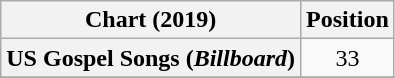<table class="wikitable plainrowheaders" style="text-align:center">
<tr>
<th scope="col">Chart (2019)</th>
<th scope="col">Position</th>
</tr>
<tr>
<th scope="row">US Gospel Songs (<em>Billboard</em>)</th>
<td>33</td>
</tr>
<tr>
</tr>
</table>
